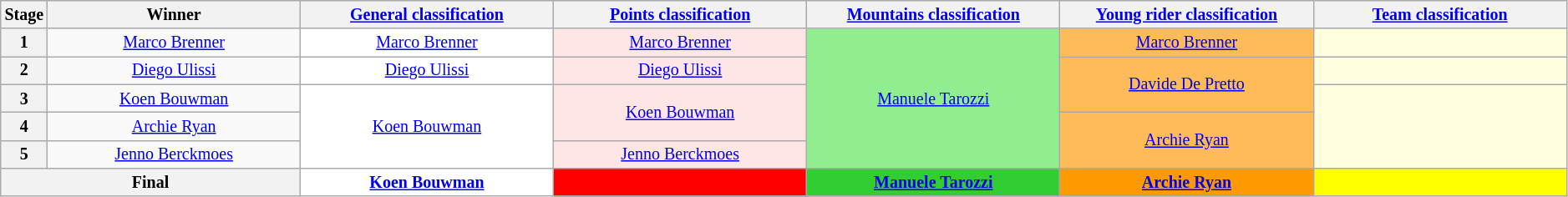<table class="wikitable" style="text-align: center; font-size:smaller;">
<tr style="background:#efefef;">
<th width="1%">Stage</th>
<th width="16.5%">Winner</th>
<th width="16.5%"><a href='#'>General classification</a><br></th>
<th width="16.5%"><a href='#'>Points classification</a><br></th>
<th width="16.5%"><a href='#'>Mountains classification</a><br></th>
<th width="16.5%"><a href='#'>Young rider classification</a><br></th>
<th width="16.5%"><a href='#'>Team classification</a></th>
</tr>
<tr>
<th>1</th>
<td><a href='#'>Marco Brenner</a></td>
<td style="background:white;"><a href='#'>Marco Brenner</a></td>
<td style="background:#FFE6E6;"><a href='#'>Marco Brenner</a></td>
<td style="background:lightgreen;" rowspan="5"><a href='#'>Manuele Tarozzi</a></td>
<td style="background:#FFBB57;"><a href='#'>Marco Brenner</a></td>
<td style="background:lightyellow;"></td>
</tr>
<tr>
<th>2</th>
<td><a href='#'>Diego Ulissi</a></td>
<td style="background:white;"><a href='#'>Diego Ulissi</a></td>
<td style="background:#FFE6E6;"><a href='#'>Diego Ulissi</a></td>
<td style="background:#FFBB57;" rowspan="2"><a href='#'>Davide De Pretto</a></td>
<td style="background:lightyellow;"></td>
</tr>
<tr>
<th>3</th>
<td><a href='#'>Koen Bouwman</a></td>
<td style="background:white;" rowspan="3"><a href='#'>Koen Bouwman</a></td>
<td style="background:#FFE6E6;" rowspan="2"><a href='#'>Koen Bouwman</a></td>
<td style="background:lightyellow;" rowspan="3"></td>
</tr>
<tr>
<th>4</th>
<td><a href='#'>Archie Ryan</a></td>
<td style="background:#FFBB57;" rowspan="2"><a href='#'>Archie Ryan</a></td>
</tr>
<tr>
<th>5</th>
<td><a href='#'>Jenno Berckmoes</a></td>
<td style="background:#FFE6E6;"><a href='#'>Jenno Berckmoes</a></td>
</tr>
<tr>
<th colspan="2">Final</th>
<th style="background:white;"><a href='#'>Koen Bouwman</a></th>
<th style="background:#f00;"></th>
<th style="background:limegreen;"><a href='#'>Manuele Tarozzi</a></th>
<th style="background:#FF9900;"><a href='#'>Archie Ryan</a></th>
<th style="background:yellow;"></th>
</tr>
</table>
